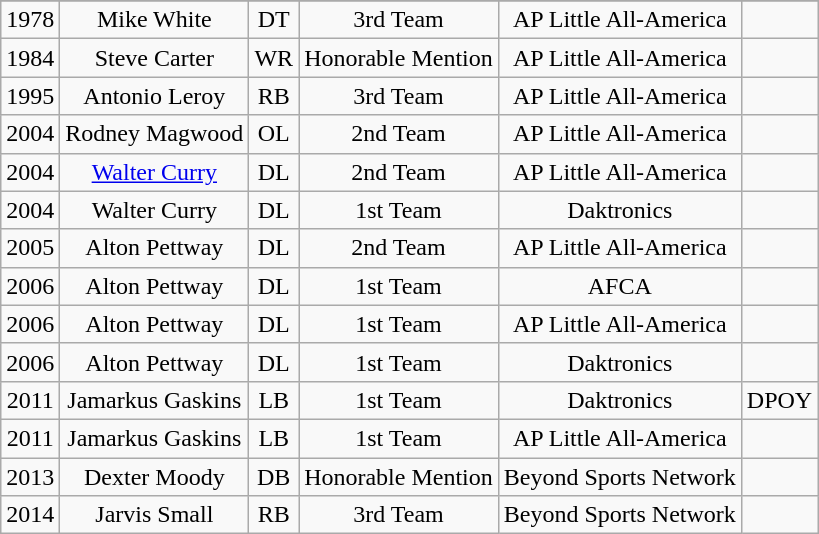<table class="wikitable">
<tr>
</tr>
<tr align=center>
<td>1978</td>
<td>Mike White</td>
<td>DT</td>
<td>3rd Team</td>
<td>AP Little All-America</td>
<td></td>
</tr>
<tr align=center>
<td>1984</td>
<td>Steve Carter</td>
<td>WR</td>
<td>Honorable Mention</td>
<td>AP Little All-America</td>
<td></td>
</tr>
<tr align=center>
<td>1995</td>
<td>Antonio Leroy</td>
<td>RB</td>
<td>3rd Team</td>
<td>AP Little All-America</td>
<td></td>
</tr>
<tr align=center>
<td>2004</td>
<td>Rodney Magwood</td>
<td>OL</td>
<td>2nd Team</td>
<td>AP Little All-America</td>
<td></td>
</tr>
<tr align=center>
<td>2004</td>
<td><a href='#'>Walter Curry</a></td>
<td>DL</td>
<td>2nd Team</td>
<td>AP Little All-America</td>
<td></td>
</tr>
<tr align=center>
<td>2004</td>
<td>Walter Curry</td>
<td>DL</td>
<td>1st Team</td>
<td>Daktronics</td>
<td></td>
</tr>
<tr align=center>
<td>2005</td>
<td>Alton Pettway</td>
<td>DL</td>
<td>2nd Team</td>
<td>AP Little All-America</td>
<td></td>
</tr>
<tr align=center>
<td>2006</td>
<td>Alton Pettway</td>
<td>DL</td>
<td>1st Team</td>
<td>AFCA</td>
<td></td>
</tr>
<tr align=center>
<td>2006</td>
<td>Alton Pettway</td>
<td>DL</td>
<td>1st Team</td>
<td>AP Little All-America</td>
<td></td>
</tr>
<tr align=center>
<td>2006</td>
<td>Alton Pettway</td>
<td>DL</td>
<td>1st Team</td>
<td>Daktronics</td>
<td></td>
</tr>
<tr align=center>
<td>2011</td>
<td>Jamarkus Gaskins</td>
<td>LB</td>
<td>1st Team</td>
<td>Daktronics</td>
<td>DPOY</td>
</tr>
<tr align=center>
<td>2011</td>
<td>Jamarkus Gaskins</td>
<td>LB</td>
<td>1st Team</td>
<td>AP Little All-America</td>
<td></td>
</tr>
<tr align=center>
<td>2013</td>
<td>Dexter Moody</td>
<td>DB</td>
<td>Honorable Mention</td>
<td>Beyond Sports Network</td>
<td></td>
</tr>
<tr align=center>
<td>2014</td>
<td>Jarvis Small</td>
<td>RB</td>
<td>3rd Team</td>
<td>Beyond Sports Network</td>
<td></td>
</tr>
</table>
